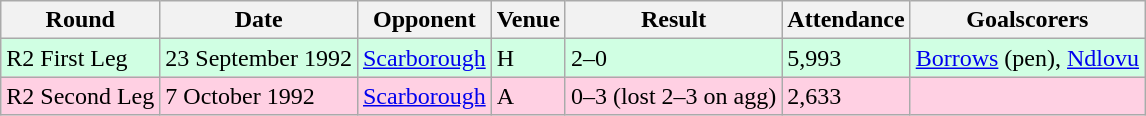<table class="wikitable">
<tr>
<th>Round</th>
<th>Date</th>
<th>Opponent</th>
<th>Venue</th>
<th>Result</th>
<th>Attendance</th>
<th>Goalscorers</th>
</tr>
<tr style="background-color: #d0ffe3;">
<td>R2 First Leg</td>
<td>23 September 1992</td>
<td><a href='#'>Scarborough</a></td>
<td>H</td>
<td>2–0</td>
<td>5,993</td>
<td><a href='#'>Borrows</a> (pen), <a href='#'>Ndlovu</a></td>
</tr>
<tr style="background-color: #ffd0e3;">
<td>R2 Second Leg</td>
<td>7 October 1992</td>
<td><a href='#'>Scarborough</a></td>
<td>A</td>
<td>0–3 (lost 2–3 on agg)</td>
<td>2,633</td>
<td></td>
</tr>
</table>
